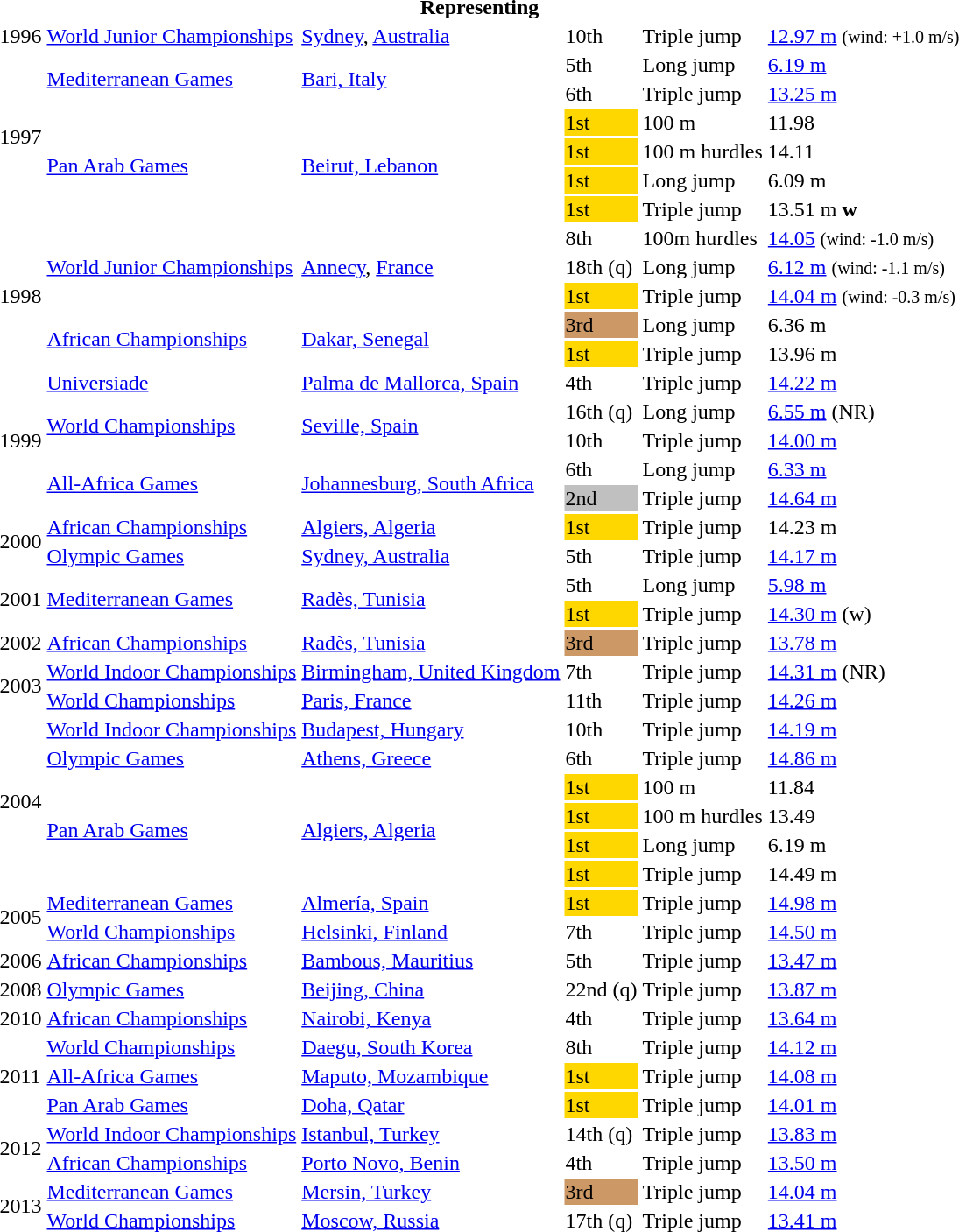<table>
<tr>
<th colspan="6">Representing </th>
</tr>
<tr>
<td>1996</td>
<td><a href='#'>World Junior Championships</a></td>
<td><a href='#'>Sydney</a>, <a href='#'>Australia</a></td>
<td>10th</td>
<td>Triple jump</td>
<td><a href='#'>12.97 m</a>  <small>(wind: +1.0 m/s)</small></td>
</tr>
<tr>
<td rowspan=6>1997</td>
<td rowspan=2><a href='#'>Mediterranean Games</a></td>
<td rowspan=2><a href='#'>Bari, Italy</a></td>
<td>5th</td>
<td>Long jump</td>
<td><a href='#'>6.19 m</a></td>
</tr>
<tr>
<td>6th</td>
<td>Triple jump</td>
<td><a href='#'>13.25 m</a></td>
</tr>
<tr>
<td rowspan=4><a href='#'>Pan Arab Games</a></td>
<td rowspan=4><a href='#'>Beirut, Lebanon</a></td>
<td bgcolor="gold">1st</td>
<td>100 m</td>
<td>11.98</td>
</tr>
<tr>
<td bgcolor="gold">1st</td>
<td>100 m hurdles</td>
<td>14.11</td>
</tr>
<tr>
<td bgcolor="gold">1st</td>
<td>Long jump</td>
<td>6.09 m</td>
</tr>
<tr>
<td bgcolor="gold">1st</td>
<td>Triple jump</td>
<td>13.51 m <strong>w</strong></td>
</tr>
<tr>
<td rowspan=5>1998</td>
<td rowspan=3><a href='#'>World Junior Championships</a></td>
<td rowspan=3><a href='#'>Annecy</a>, <a href='#'>France</a></td>
<td>8th</td>
<td>100m hurdles</td>
<td><a href='#'>14.05</a> <small>(wind: -1.0 m/s)</small></td>
</tr>
<tr>
<td>18th (q)</td>
<td>Long jump</td>
<td><a href='#'>6.12 m</a>  <small>(wind: -1.1 m/s)</small></td>
</tr>
<tr>
<td bgcolor=gold>1st</td>
<td>Triple jump</td>
<td><a href='#'>14.04 m</a>  <small>(wind: -0.3 m/s)</small></td>
</tr>
<tr>
<td rowspan=2><a href='#'>African Championships</a></td>
<td rowspan=2><a href='#'>Dakar, Senegal</a></td>
<td bgcolor=cc9966>3rd</td>
<td>Long jump</td>
<td>6.36 m</td>
</tr>
<tr>
<td bgcolor=gold>1st</td>
<td>Triple jump</td>
<td>13.96 m</td>
</tr>
<tr>
<td rowspan=5>1999</td>
<td><a href='#'>Universiade</a></td>
<td><a href='#'>Palma de Mallorca, Spain</a></td>
<td>4th</td>
<td>Triple jump</td>
<td><a href='#'>14.22 m</a></td>
</tr>
<tr>
<td rowspan=2><a href='#'>World Championships</a></td>
<td rowspan=2><a href='#'>Seville, Spain</a></td>
<td>16th (q)</td>
<td>Long jump</td>
<td><a href='#'>6.55 m</a> (NR)</td>
</tr>
<tr>
<td>10th</td>
<td>Triple jump</td>
<td><a href='#'>14.00 m</a></td>
</tr>
<tr>
<td rowspan=2><a href='#'>All-Africa Games</a></td>
<td rowspan=2><a href='#'>Johannesburg, South Africa</a></td>
<td>6th</td>
<td>Long jump</td>
<td><a href='#'>6.33 m</a></td>
</tr>
<tr>
<td bgcolor="silver">2nd</td>
<td>Triple jump</td>
<td><a href='#'>14.64 m</a></td>
</tr>
<tr>
<td rowspan=2>2000</td>
<td><a href='#'>African Championships</a></td>
<td><a href='#'>Algiers, Algeria</a></td>
<td bgcolor=gold>1st</td>
<td>Triple jump</td>
<td>14.23 m</td>
</tr>
<tr>
<td><a href='#'>Olympic Games</a></td>
<td><a href='#'>Sydney, Australia</a></td>
<td>5th</td>
<td>Triple jump</td>
<td><a href='#'>14.17 m</a></td>
</tr>
<tr>
<td rowspan=2>2001</td>
<td rowspan=2><a href='#'>Mediterranean Games</a></td>
<td rowspan=2><a href='#'>Radès, Tunisia</a></td>
<td>5th</td>
<td>Long jump</td>
<td><a href='#'>5.98 m</a></td>
</tr>
<tr>
<td bgcolor="gold">1st</td>
<td>Triple jump</td>
<td><a href='#'>14.30 m</a> (w)</td>
</tr>
<tr>
<td>2002</td>
<td><a href='#'>African Championships</a></td>
<td><a href='#'>Radès, Tunisia</a></td>
<td bgcolor=cc9966>3rd</td>
<td>Triple jump</td>
<td><a href='#'>13.78 m</a></td>
</tr>
<tr>
<td rowspan=2>2003</td>
<td><a href='#'>World Indoor Championships</a></td>
<td><a href='#'>Birmingham, United Kingdom</a></td>
<td>7th</td>
<td>Triple jump</td>
<td><a href='#'>14.31 m</a> (NR)</td>
</tr>
<tr>
<td><a href='#'>World Championships</a></td>
<td><a href='#'>Paris, France</a></td>
<td>11th</td>
<td>Triple jump</td>
<td><a href='#'>14.26 m</a></td>
</tr>
<tr>
<td rowspan=6>2004</td>
<td><a href='#'>World Indoor Championships</a></td>
<td><a href='#'>Budapest, Hungary</a></td>
<td>10th</td>
<td>Triple jump</td>
<td><a href='#'>14.19 m</a></td>
</tr>
<tr>
<td><a href='#'>Olympic Games</a></td>
<td><a href='#'>Athens, Greece</a></td>
<td>6th</td>
<td>Triple jump</td>
<td><a href='#'>14.86 m</a></td>
</tr>
<tr>
<td rowspan=4><a href='#'>Pan Arab Games</a></td>
<td rowspan=4><a href='#'>Algiers, Algeria</a></td>
<td bgcolor="gold">1st</td>
<td>100 m</td>
<td>11.84</td>
</tr>
<tr>
<td bgcolor="gold">1st</td>
<td>100 m hurdles</td>
<td>13.49</td>
</tr>
<tr>
<td bgcolor="gold">1st</td>
<td>Long jump</td>
<td>6.19 m</td>
</tr>
<tr>
<td bgcolor="gold">1st</td>
<td>Triple jump</td>
<td>14.49 m</td>
</tr>
<tr>
<td rowspan=2>2005</td>
<td><a href='#'>Mediterranean Games</a></td>
<td><a href='#'>Almería, Spain</a></td>
<td bgcolor="gold">1st</td>
<td>Triple jump</td>
<td><a href='#'>14.98 m</a></td>
</tr>
<tr>
<td><a href='#'>World Championships</a></td>
<td><a href='#'>Helsinki, Finland</a></td>
<td>7th</td>
<td>Triple jump</td>
<td><a href='#'>14.50 m</a></td>
</tr>
<tr>
<td>2006</td>
<td><a href='#'>African Championships</a></td>
<td><a href='#'>Bambous, Mauritius</a></td>
<td>5th</td>
<td>Triple jump</td>
<td><a href='#'>13.47 m</a></td>
</tr>
<tr>
<td>2008</td>
<td><a href='#'>Olympic Games</a></td>
<td><a href='#'>Beijing, China</a></td>
<td>22nd (q)</td>
<td>Triple jump</td>
<td><a href='#'>13.87 m</a></td>
</tr>
<tr>
<td>2010</td>
<td><a href='#'>African Championships</a></td>
<td><a href='#'>Nairobi, Kenya</a></td>
<td>4th</td>
<td>Triple jump</td>
<td><a href='#'>13.64 m</a></td>
</tr>
<tr>
<td rowspan=3>2011</td>
<td><a href='#'>World Championships</a></td>
<td><a href='#'>Daegu, South Korea</a></td>
<td>8th</td>
<td>Triple jump</td>
<td><a href='#'>14.12 m</a></td>
</tr>
<tr>
<td><a href='#'>All-Africa Games</a></td>
<td><a href='#'>Maputo, Mozambique</a></td>
<td bgcolor="gold">1st</td>
<td>Triple jump</td>
<td><a href='#'>14.08 m</a></td>
</tr>
<tr>
<td><a href='#'>Pan Arab Games</a></td>
<td><a href='#'>Doha, Qatar</a></td>
<td bgcolor="gold">1st</td>
<td>Triple jump</td>
<td><a href='#'>14.01 m</a></td>
</tr>
<tr>
<td rowspan=2>2012</td>
<td><a href='#'>World Indoor Championships</a></td>
<td><a href='#'>Istanbul, Turkey</a></td>
<td>14th (q)</td>
<td>Triple jump</td>
<td><a href='#'>13.83 m</a></td>
</tr>
<tr>
<td><a href='#'>African Championships</a></td>
<td><a href='#'>Porto Novo, Benin</a></td>
<td>4th</td>
<td>Triple jump</td>
<td><a href='#'>13.50 m</a></td>
</tr>
<tr>
<td rowspan=2>2013</td>
<td><a href='#'>Mediterranean Games</a></td>
<td><a href='#'>Mersin, Turkey</a></td>
<td bgcolor="cc9966">3rd</td>
<td>Triple jump</td>
<td><a href='#'>14.04 m</a></td>
</tr>
<tr>
<td><a href='#'>World Championships</a></td>
<td><a href='#'>Moscow, Russia</a></td>
<td>17th (q)</td>
<td>Triple jump</td>
<td><a href='#'>13.41 m</a></td>
</tr>
</table>
